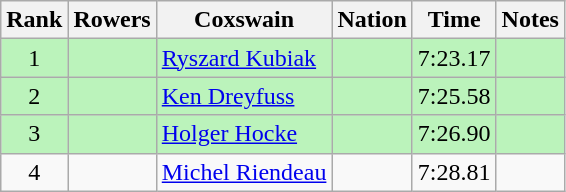<table class="wikitable sortable" style="text-align:center">
<tr>
<th>Rank</th>
<th>Rowers</th>
<th>Coxswain</th>
<th>Nation</th>
<th>Time</th>
<th>Notes</th>
</tr>
<tr bgcolor=bbf3bb>
<td>1</td>
<td align=left data-sort-value="Stadniuk, Ryszard"></td>
<td align=left data-sort-value="Kubiak, Ryszard"><a href='#'>Ryszard Kubiak</a></td>
<td align=left></td>
<td>7:23.17</td>
<td></td>
</tr>
<tr bgcolor=bbf3bb>
<td>2</td>
<td align=left data-sort-value="Matthews, John"></td>
<td align=left data-sort-value="Dreyfuss, Ken"><a href='#'>Ken Dreyfuss</a></td>
<td align=left></td>
<td>7:25.58</td>
<td></td>
</tr>
<tr bgcolor=bbf3bb>
<td>3</td>
<td align=left data-sort-value="Hitzbleck, Thomas"></td>
<td align=left data-sort-value="Hocke, Holger"><a href='#'>Holger Hocke</a></td>
<td align=left></td>
<td>7:26.90</td>
<td></td>
</tr>
<tr>
<td>4</td>
<td align=left data-sort-value="Bergen, Robert"></td>
<td align=left data-sort-value="Riendeau, Michel"><a href='#'>Michel Riendeau</a></td>
<td align=left></td>
<td>7:28.81</td>
<td></td>
</tr>
</table>
